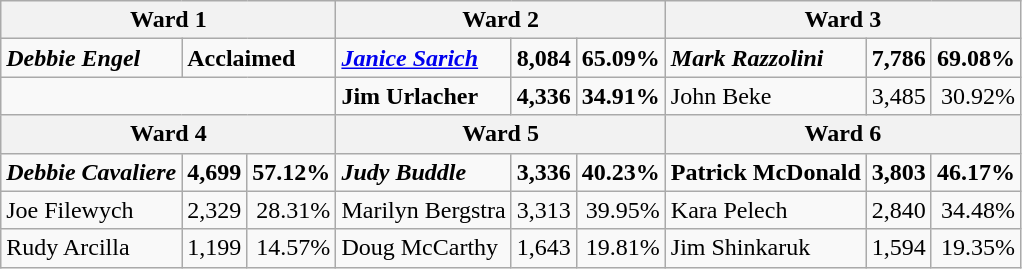<table class="wikitable">
<tr>
<th colspan="3"><strong>Ward 1</strong></th>
<th colspan="3"><strong>Ward 2</strong></th>
<th colspan="3"><strong>Ward 3</strong></th>
</tr>
<tr>
<td><strong><em>Debbie Engel</em></strong></td>
<td colspan="2"><strong>Acclaimed</strong></td>
<td><strong><em><a href='#'>Janice Sarich</a></em></strong></td>
<td align="right"><strong>8,084</strong></td>
<td align="right"><strong>65.09%</strong></td>
<td><strong><em>Mark Razzolini</em></strong></td>
<td align="right"><strong>7,786</strong></td>
<td align="right"><strong>69.08%</strong></td>
</tr>
<tr>
<td colspan="3"></td>
<td><strong>Jim Urlacher</strong></td>
<td align="right"><strong>4,336</strong></td>
<td align="right"><strong>34.91%</strong></td>
<td>John Beke</td>
<td align="right">3,485</td>
<td align="right">30.92%</td>
</tr>
<tr>
<th colspan="3"><strong>Ward 4</strong></th>
<th colspan="3"><strong>Ward 5</strong></th>
<th colspan="3"><strong>Ward 6</strong></th>
</tr>
<tr>
<td><strong><em>Debbie Cavaliere</em></strong></td>
<td align="right"><strong>4,699</strong></td>
<td align="right"><strong>57.12%</strong></td>
<td><strong><em>Judy Buddle</em></strong></td>
<td align="right"><strong>3,336</strong></td>
<td align="right"><strong>40.23%</strong></td>
<td><strong>Patrick McDonald</strong></td>
<td align="right"><strong>3,803</strong></td>
<td align="right"><strong>46.17%</strong></td>
</tr>
<tr>
<td>Joe Filewych</td>
<td align="right">2,329</td>
<td align="right">28.31%</td>
<td>Marilyn Bergstra</td>
<td align="right">3,313</td>
<td align="right">39.95%</td>
<td>Kara Pelech</td>
<td align="right">2,840</td>
<td align="right">34.48%</td>
</tr>
<tr>
<td>Rudy Arcilla</td>
<td align="right">1,199</td>
<td align="right">14.57%</td>
<td>Doug McCarthy</td>
<td align="right">1,643</td>
<td align="right">19.81%</td>
<td>Jim Shinkaruk</td>
<td align="right">1,594</td>
<td align="right">19.35%</td>
</tr>
</table>
